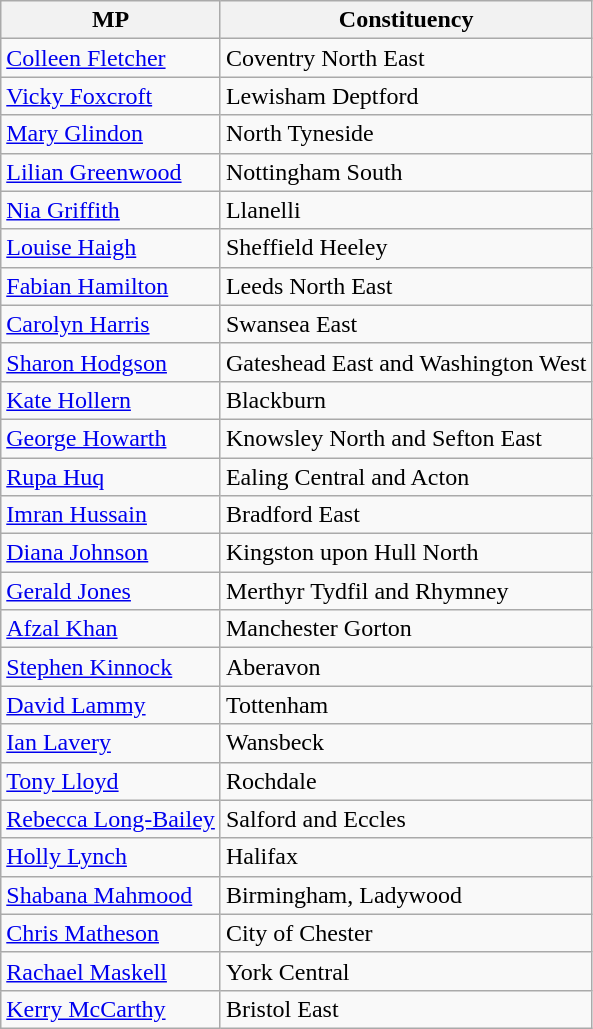<table class="wikitable" style="display: inline-table;">
<tr>
<th>MP</th>
<th>Constituency</th>
</tr>
<tr>
<td><a href='#'>Colleen Fletcher</a></td>
<td>Coventry North East</td>
</tr>
<tr>
<td><a href='#'>Vicky Foxcroft</a></td>
<td>Lewisham Deptford</td>
</tr>
<tr>
<td><a href='#'>Mary Glindon</a></td>
<td>North Tyneside</td>
</tr>
<tr>
<td><a href='#'>Lilian Greenwood</a></td>
<td>Nottingham South</td>
</tr>
<tr>
<td><a href='#'>Nia Griffith</a></td>
<td>Llanelli</td>
</tr>
<tr>
<td><a href='#'>Louise Haigh</a></td>
<td>Sheffield Heeley</td>
</tr>
<tr>
<td><a href='#'>Fabian Hamilton</a></td>
<td>Leeds North East</td>
</tr>
<tr>
<td><a href='#'>Carolyn Harris</a></td>
<td>Swansea East</td>
</tr>
<tr>
<td><a href='#'>Sharon Hodgson</a></td>
<td>Gateshead East and Washington West</td>
</tr>
<tr>
<td><a href='#'>Kate Hollern</a></td>
<td>Blackburn</td>
</tr>
<tr>
<td><a href='#'>George Howarth</a></td>
<td>Knowsley North and Sefton East</td>
</tr>
<tr>
<td><a href='#'>Rupa Huq</a></td>
<td>Ealing Central and Acton</td>
</tr>
<tr>
<td><a href='#'>Imran Hussain</a></td>
<td>Bradford East</td>
</tr>
<tr>
<td><a href='#'>Diana Johnson</a></td>
<td>Kingston upon Hull North</td>
</tr>
<tr>
<td><a href='#'>Gerald Jones</a></td>
<td>Merthyr Tydfil and Rhymney</td>
</tr>
<tr>
<td><a href='#'>Afzal Khan</a></td>
<td>Manchester Gorton</td>
</tr>
<tr>
<td><a href='#'>Stephen Kinnock</a></td>
<td>Aberavon</td>
</tr>
<tr>
<td><a href='#'>David Lammy</a></td>
<td>Tottenham</td>
</tr>
<tr>
<td><a href='#'>Ian Lavery</a></td>
<td>Wansbeck</td>
</tr>
<tr>
<td><a href='#'>Tony Lloyd</a></td>
<td>Rochdale</td>
</tr>
<tr>
<td><a href='#'>Rebecca Long-Bailey</a></td>
<td>Salford and Eccles</td>
</tr>
<tr>
<td><a href='#'>Holly Lynch</a></td>
<td>Halifax</td>
</tr>
<tr>
<td><a href='#'>Shabana Mahmood</a></td>
<td>Birmingham, Ladywood</td>
</tr>
<tr>
<td><a href='#'>Chris Matheson</a></td>
<td>City of Chester</td>
</tr>
<tr>
<td><a href='#'>Rachael Maskell</a></td>
<td>York Central</td>
</tr>
<tr>
<td><a href='#'>Kerry McCarthy</a></td>
<td>Bristol East</td>
</tr>
</table>
